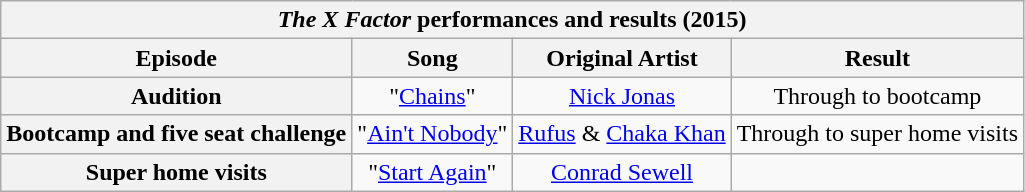<table class="wikitable collapsible" style="text-align:center;">
<tr>
<th colspan="4"><em>The X Factor</em> performances and results (2015)</th>
</tr>
<tr>
<th scope="col">Episode</th>
<th scope="col">Song</th>
<th scope="col">Original Artist</th>
<th scope="col">Result</th>
</tr>
<tr>
<th>Audition</th>
<td>"<a href='#'>Chains</a>"</td>
<td><a href='#'>Nick Jonas</a></td>
<td>Through to bootcamp</td>
</tr>
<tr>
<th>Bootcamp and five seat challenge</th>
<td>"<a href='#'>Ain't Nobody</a>"</td>
<td><a href='#'>Rufus</a> & <a href='#'>Chaka Khan</a></td>
<td>Through to super home visits</td>
</tr>
<tr>
<th>Super home visits</th>
<td>"<a href='#'>Start Again</a>"</td>
<td><a href='#'>Conrad Sewell</a></td>
<td></td>
</tr>
</table>
